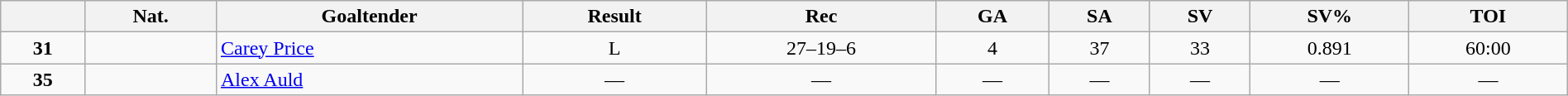<table width="100%" class="wikitable" style="text-align:center">
<tr>
<th align=center></th>
<th>Nat.</th>
<th>Goaltender</th>
<th>Result</th>
<th>Rec</th>
<th>GA</th>
<th>SA</th>
<th>SV</th>
<th>SV%</th>
<th>TOI</th>
</tr>
<tr>
<td><strong>31</strong></td>
<td align=center></td>
<td align=left><a href='#'>Carey Price</a></td>
<td>L</td>
<td>27–19–6</td>
<td>4</td>
<td>37</td>
<td>33</td>
<td>0.891</td>
<td>60:00</td>
</tr>
<tr>
<td><strong>35</strong></td>
<td align=center></td>
<td align=left><a href='#'>Alex Auld</a></td>
<td>—</td>
<td>—</td>
<td>—</td>
<td>—</td>
<td>—</td>
<td>—</td>
<td>—</td>
</tr>
</table>
